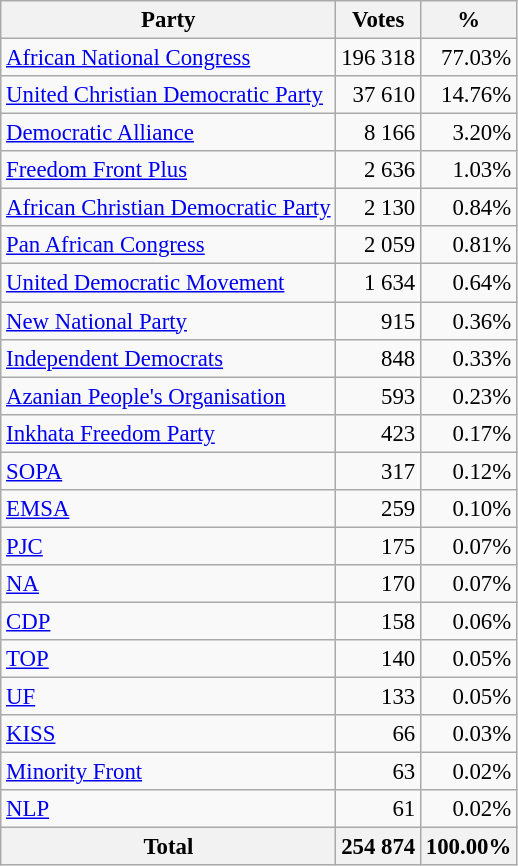<table class="wikitable" style="font-size: 95%; text-align: right">
<tr>
<th>Party</th>
<th>Votes</th>
<th>%</th>
</tr>
<tr>
<td align=left><a href='#'>African National Congress</a></td>
<td>196 318</td>
<td>77.03%</td>
</tr>
<tr>
<td align=left><a href='#'>United Christian Democratic Party</a></td>
<td>37 610</td>
<td>14.76%</td>
</tr>
<tr>
<td align=left><a href='#'>Democratic Alliance</a></td>
<td>8 166</td>
<td>3.20%</td>
</tr>
<tr>
<td align=left><a href='#'>Freedom Front Plus</a></td>
<td>2 636</td>
<td>1.03%</td>
</tr>
<tr>
<td align=left><a href='#'>African Christian Democratic Party</a></td>
<td>2 130</td>
<td>0.84%</td>
</tr>
<tr>
<td align=left><a href='#'>Pan African Congress</a></td>
<td>2 059</td>
<td>0.81%</td>
</tr>
<tr>
<td align=left><a href='#'>United Democratic Movement</a></td>
<td>1 634</td>
<td>0.64%</td>
</tr>
<tr>
<td align=left><a href='#'>New National Party</a></td>
<td>915</td>
<td>0.36%</td>
</tr>
<tr>
<td align=left><a href='#'>Independent Democrats</a></td>
<td>848</td>
<td>0.33%</td>
</tr>
<tr>
<td align=left><a href='#'>Azanian People's Organisation</a></td>
<td>593</td>
<td>0.23%</td>
</tr>
<tr>
<td align=left><a href='#'>Inkhata Freedom Party</a></td>
<td>423</td>
<td>0.17%</td>
</tr>
<tr>
<td align=left><a href='#'>SOPA</a></td>
<td>317</td>
<td>0.12%</td>
</tr>
<tr>
<td align=left><a href='#'>EMSA</a></td>
<td>259</td>
<td>0.10%</td>
</tr>
<tr>
<td align=left><a href='#'>PJC</a></td>
<td>175</td>
<td>0.07%</td>
</tr>
<tr>
<td align=left><a href='#'>NA</a></td>
<td>170</td>
<td>0.07%</td>
</tr>
<tr>
<td align=left><a href='#'>CDP</a></td>
<td>158</td>
<td>0.06%</td>
</tr>
<tr>
<td align=left><a href='#'>TOP</a></td>
<td>140</td>
<td>0.05%</td>
</tr>
<tr>
<td align=left><a href='#'>UF</a></td>
<td>133</td>
<td>0.05%</td>
</tr>
<tr>
<td align=left><a href='#'>KISS</a></td>
<td>66</td>
<td>0.03%</td>
</tr>
<tr>
<td align=left><a href='#'>Minority Front</a></td>
<td>63</td>
<td>0.02%</td>
</tr>
<tr>
<td align=left><a href='#'>NLP</a></td>
<td>61</td>
<td>0.02%</td>
</tr>
<tr>
<th align=left>Total</th>
<th>254 874</th>
<th>100.00%</th>
</tr>
</table>
